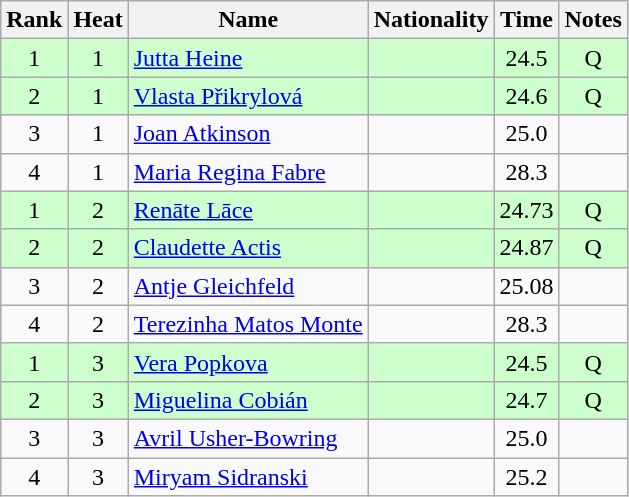<table class="wikitable sortable" style="text-align:center">
<tr>
<th>Rank</th>
<th>Heat</th>
<th>Name</th>
<th>Nationality</th>
<th>Time</th>
<th>Notes</th>
</tr>
<tr bgcolor=ccffcc>
<td>1</td>
<td>1</td>
<td align=left><a href='#'>Jutta Heine</a></td>
<td align=left></td>
<td>24.5</td>
<td>Q</td>
</tr>
<tr bgcolor=ccffcc>
<td>2</td>
<td>1</td>
<td align=left><a href='#'>Vlasta Přikrylová</a></td>
<td align=left></td>
<td>24.6</td>
<td>Q</td>
</tr>
<tr>
<td>3</td>
<td>1</td>
<td align=left><a href='#'>Joan Atkinson</a></td>
<td align=left></td>
<td>25.0</td>
<td></td>
</tr>
<tr>
<td>4</td>
<td>1</td>
<td align=left><a href='#'>Maria Regina Fabre</a></td>
<td align=left></td>
<td>28.3</td>
<td></td>
</tr>
<tr bgcolor=ccffcc>
<td>1</td>
<td>2</td>
<td align=left><a href='#'>Renāte Lāce</a></td>
<td align=left></td>
<td>24.73</td>
<td>Q</td>
</tr>
<tr bgcolor=ccffcc>
<td>2</td>
<td>2</td>
<td align=left><a href='#'>Claudette Actis</a></td>
<td align=left></td>
<td>24.87</td>
<td>Q</td>
</tr>
<tr>
<td>3</td>
<td>2</td>
<td align=left><a href='#'>Antje Gleichfeld</a></td>
<td align=left></td>
<td>25.08</td>
<td></td>
</tr>
<tr>
<td>4</td>
<td>2</td>
<td align=left><a href='#'>Terezinha Matos Monte</a></td>
<td align=left></td>
<td>28.3</td>
<td></td>
</tr>
<tr bgcolor=ccffcc>
<td>1</td>
<td>3</td>
<td align=left><a href='#'>Vera Popkova</a></td>
<td align=left></td>
<td>24.5</td>
<td>Q</td>
</tr>
<tr bgcolor=ccffcc>
<td>2</td>
<td>3</td>
<td align=left><a href='#'>Miguelina Cobián</a></td>
<td align=left></td>
<td>24.7</td>
<td>Q</td>
</tr>
<tr>
<td>3</td>
<td>3</td>
<td align=left><a href='#'>Avril Usher-Bowring</a></td>
<td align=left></td>
<td>25.0</td>
<td></td>
</tr>
<tr>
<td>4</td>
<td>3</td>
<td align=left><a href='#'>Miryam Sidranski</a></td>
<td align=left></td>
<td>25.2</td>
<td></td>
</tr>
</table>
